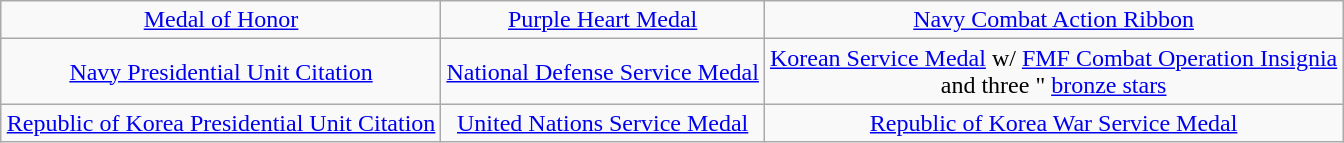<table class="wikitable" style="margin:1em auto; text-align:center;">
<tr>
<td><a href='#'>Medal of Honor</a></td>
<td><a href='#'>Purple Heart Medal</a></td>
<td><a href='#'>Navy Combat Action Ribbon</a></td>
</tr>
<tr>
<td><a href='#'>Navy Presidential Unit Citation</a></td>
<td><a href='#'>National Defense Service Medal</a></td>
<td><a href='#'>Korean Service Medal</a> w/ <a href='#'>FMF Combat Operation Insignia</a><br> and three " <a href='#'>bronze stars</a></td>
</tr>
<tr>
<td><a href='#'>Republic of Korea Presidential Unit Citation</a></td>
<td><a href='#'>United Nations Service Medal</a></td>
<td><a href='#'>Republic of Korea War Service Medal</a></td>
</tr>
</table>
